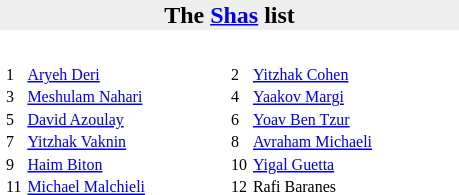<table style="float: right; margin: 0 0 0.5em 1em; clear:left; width:310px;" class="toccolours">
<tr>
<td colspan="2" style="background: #EEE; text-align: center;"><strong>The <a href='#'>Shas</a> list</strong></td>
</tr>
<tr>
<td colspan="2"><br><table style="width:100%; font-size: 8pt">
<tr>
<td style="width:8px">1</td>
<td style=><a href='#'>Aryeh Deri</a></td>
<td style="width:8px">2</td>
<td style=><a href='#'>Yitzhak Cohen</a></td>
</tr>
<tr>
<td>3</td>
<td><a href='#'>Meshulam Nahari</a></td>
<td>4</td>
<td><a href='#'>Yaakov Margi</a></td>
</tr>
<tr>
<td>5</td>
<td><a href='#'>David Azoulay</a></td>
<td>6</td>
<td><a href='#'>Yoav Ben Tzur</a></td>
</tr>
<tr>
<td>7</td>
<td><a href='#'>Yitzhak Vaknin</a></td>
<td>8</td>
<td><a href='#'>Avraham Michaeli</a></td>
</tr>
<tr>
<td>9</td>
<td><a href='#'>Haim Biton</a></td>
<td>10</td>
<td><a href='#'>Yigal Guetta</a></td>
</tr>
<tr>
<td>11</td>
<td><a href='#'>Michael Malchieli</a></td>
<td>12</td>
<td>Rafi Baranes</td>
</tr>
</table>
</td>
</tr>
</table>
